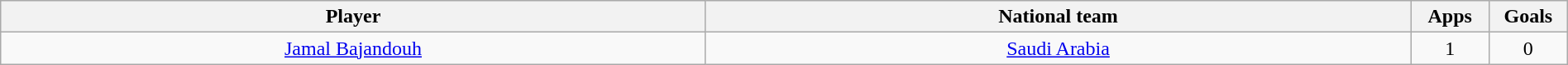<table class="wikitable" style="text-align:center" width=100%>
<tr>
<th width=45%>Player</th>
<th width=45%>National team</th>
<th width=5%>Apps</th>
<th width=5%>Goals</th>
</tr>
<tr>
<td> <a href='#'>Jamal Bajandouh</a></td>
<td><a href='#'>Saudi Arabia</a></td>
<td>1</td>
<td>0</td>
</tr>
</table>
